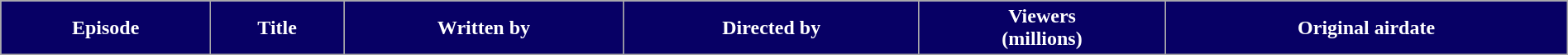<table class="wikitable plainrowheaders" style="width:100%;">
<tr style="color:#fff;">
<th style="background:#070065;">Episode</th>
<th style="background:#070065;">Title</th>
<th style="background:#070065;">Written by</th>
<th style="background:#070065;">Directed by</th>
<th style="background:#070065;">Viewers<br>(millions)</th>
<th style="background:#070065;">Original airdate<br>




</th>
</tr>
</table>
